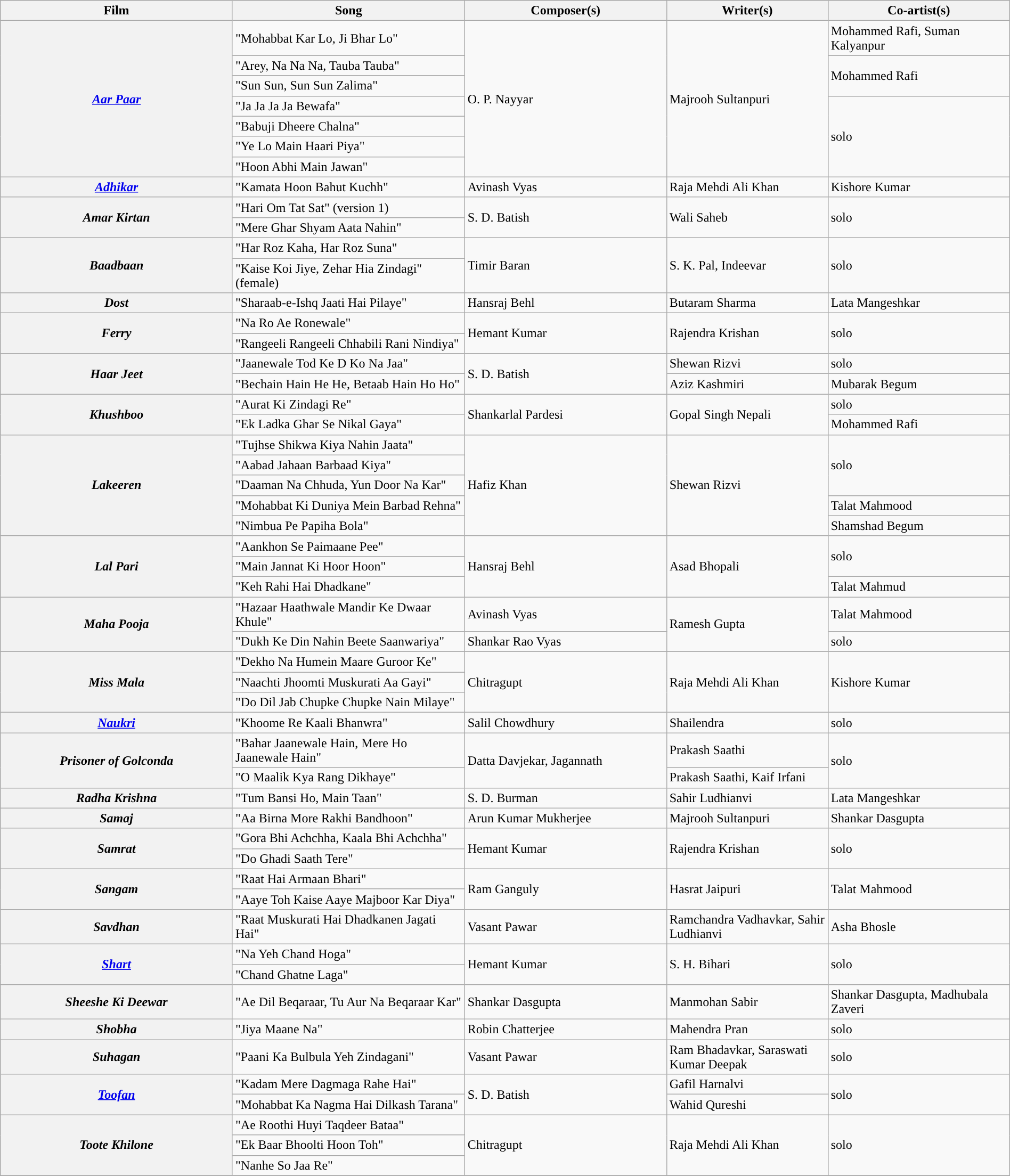<table class="wikitable plainrowheaders" width="100%" textcolor:#000;">
<tr style="background:#b0e0e66;">
<th scope="col" width=23%><strong>Film</strong></th>
<th scope="col" width=23%><strong>Song</strong></th>
<th scope="col" width=20%><strong>Composer(s)</strong></th>
<th scope="col" width=16%><strong>Writer(s)</strong></th>
<th scope="col" width=18%><strong>Co-artist(s)</strong></th>
</tr>
<tr>
<th Rowspan=7><em><a href='#'>Aar Paar</a></em></th>
<td>"Mohabbat Kar Lo, Ji Bhar Lo"</td>
<td rowspan=7>O. P. Nayyar</td>
<td rowspan=7>Majrooh Sultanpuri</td>
<td>Mohammed Rafi, Suman Kalyanpur</td>
</tr>
<tr>
<td>"Arey, Na Na Na, Tauba Tauba"</td>
<td rowspan=2>Mohammed Rafi</td>
</tr>
<tr>
<td>"Sun Sun, Sun Sun Zalima"</td>
</tr>
<tr>
<td>"Ja Ja Ja Ja Bewafa"</td>
<td rowspan=4>solo</td>
</tr>
<tr>
<td>"Babuji Dheere Chalna"</td>
</tr>
<tr>
<td>"Ye Lo Main Haari Piya"</td>
</tr>
<tr>
<td>"Hoon Abhi Main Jawan"</td>
</tr>
<tr>
<th rowspan=1><em><a href='#'>Adhikar</a></em></th>
<td>"Kamata Hoon Bahut Kuchh"</td>
<td rowspan=1>Avinash Vyas</td>
<td rowspan=1>Raja Mehdi Ali Khan</td>
<td rowspan=1>Kishore Kumar</td>
</tr>
<tr>
<th rowspan=2><em>Amar Kirtan</em></th>
<td>"Hari Om Tat Sat" (version 1)</td>
<td rowspan=2>S. D. Batish</td>
<td rowspan=2>Wali Saheb</td>
<td rowspan=2>solo</td>
</tr>
<tr>
<td>"Mere Ghar Shyam Aata Nahin"</td>
</tr>
<tr>
<th Rowspan=2><em>Baadbaan</em></th>
<td>"Har Roz Kaha, Har Roz Suna"</td>
<td rowspan=2>Timir Baran</td>
<td rowspan=2>S. K. Pal, Indeevar</td>
<td rowspan=2>solo</td>
</tr>
<tr>
<td>"Kaise Koi Jiye, Zehar Hia Zindagi" (female)</td>
</tr>
<tr>
<th><em>Dost</em></th>
<td>"Sharaab-e-Ishq Jaati Hai Pilaye"</td>
<td>Hansraj Behl</td>
<td>Butaram Sharma</td>
<td>Lata Mangeshkar</td>
</tr>
<tr>
<th Rowspan=2><em>Ferry</em></th>
<td>"Na Ro Ae Ronewale"</td>
<td Rowspan=2>Hemant Kumar</td>
<td Rowspan=2>Rajendra Krishan</td>
<td rowspan=2>solo</td>
</tr>
<tr>
<td>"Rangeeli Rangeeli Chhabili Rani Nindiya"</td>
</tr>
<tr>
<th Rowspan=2><em>Haar Jeet</em></th>
<td>"Jaanewale Tod Ke D Ko Na Jaa"</td>
<td rowspan=2>S. D. Batish</td>
<td>Shewan Rizvi</td>
<td>solo</td>
</tr>
<tr>
<td>"Bechain Hain He He, Betaab Hain Ho Ho"</td>
<td>Aziz Kashmiri</td>
<td>Mubarak Begum</td>
</tr>
<tr>
<th Rowspan=2><em>Khushboo</em></th>
<td>"Aurat Ki Zindagi Re"</td>
<td rowspan=2>Shankarlal Pardesi</td>
<td rowspan=2>Gopal Singh Nepali</td>
<td>solo</td>
</tr>
<tr>
<td>"Ek Ladka Ghar Se Nikal Gaya"</td>
<td>Mohammed Rafi</td>
</tr>
<tr>
<th Rowspan=5><em>Lakeeren</em></th>
<td>"Tujhse Shikwa Kiya Nahin Jaata"</td>
<td Rowspan=5>Hafiz Khan</td>
<td Rowspan=5>Shewan Rizvi</td>
<td Rowspan=3>solo</td>
</tr>
<tr>
<td>"Aabad Jahaan Barbaad Kiya"</td>
</tr>
<tr>
<td>"Daaman Na Chhuda, Yun Door Na Kar"</td>
</tr>
<tr>
<td>"Mohabbat Ki Duniya Mein Barbad Rehna"</td>
<td>Talat Mahmood</td>
</tr>
<tr>
<td>"Nimbua Pe Papiha Bola"</td>
<td>Shamshad Begum</td>
</tr>
<tr>
<th Rowspan=3><em>Lal Pari</em></th>
<td>"Aankhon Se Paimaane Pee"</td>
<td Rowspan=3>Hansraj Behl</td>
<td Rowspan=3>Asad Bhopali</td>
<td Rowspan=2>solo</td>
</tr>
<tr>
<td>"Main Jannat Ki Hoor Hoon"</td>
</tr>
<tr>
<td>"Keh Rahi Hai Dhadkane"</td>
<td>Talat Mahmud</td>
</tr>
<tr>
<th Rowspan=2><em>Maha Pooja</em></th>
<td>"Hazaar Haathwale Mandir Ke Dwaar Khule"</td>
<td>Avinash Vyas</td>
<td rowspan=2>Ramesh Gupta</td>
<td>Talat Mahmood</td>
</tr>
<tr>
<td>"Dukh Ke Din Nahin Beete Saanwariya"</td>
<td>Shankar Rao Vyas</td>
<td>solo</td>
</tr>
<tr>
<th rowspan=3><em>Miss Mala</em></th>
<td>"Dekho Na Humein Maare Guroor Ke"</td>
<td rowspan=3>Chitragupt</td>
<td rowspan=3>Raja Mehdi Ali Khan</td>
<td rowspan=3>Kishore Kumar</td>
</tr>
<tr>
<td>"Naachti Jhoomti Muskurati Aa Gayi"</td>
</tr>
<tr>
<td>"Do Dil Jab Chupke Chupke Nain Milaye"</td>
</tr>
<tr>
<th><em><a href='#'>Naukri</a></em></th>
<td>"Khoome Re Kaali Bhanwra"</td>
<td>Salil Chowdhury</td>
<td>Shailendra</td>
<td>solo</td>
</tr>
<tr>
<th rowspan=2><em>Prisoner of Golconda</em></th>
<td>"Bahar Jaanewale Hain, Mere Ho Jaanewale Hain"</td>
<td rowspan=2>Datta Davjekar, Jagannath</td>
<td>Prakash Saathi</td>
<td rowspan=2>solo</td>
</tr>
<tr>
<td>"O Maalik Kya Rang Dikhaye"</td>
<td>Prakash Saathi, Kaif Irfani</td>
</tr>
<tr>
<th><em>Radha Krishna</em></th>
<td>"Tum Bansi Ho, Main Taan"</td>
<td>S. D. Burman</td>
<td>Sahir Ludhianvi</td>
<td>Lata Mangeshkar</td>
</tr>
<tr>
<th><em>Samaj</em></th>
<td>"Aa Birna More Rakhi Bandhoon"</td>
<td>Arun Kumar Mukherjee</td>
<td>Majrooh Sultanpuri</td>
<td>Shankar Dasgupta</td>
</tr>
<tr>
<th rowspan=2><em>Samrat</em></th>
<td>"Gora Bhi Achchha, Kaala Bhi Achchha"</td>
<td rowspan=2>Hemant Kumar</td>
<td rowspan=2>Rajendra Krishan</td>
<td rowspan=2>solo</td>
</tr>
<tr>
<td>"Do Ghadi Saath Tere"</td>
</tr>
<tr>
<th rowspan=2><em>Sangam</em></th>
<td>"Raat Hai Armaan Bhari"</td>
<td rowspan=2>Ram Ganguly</td>
<td rowspan=2>Hasrat Jaipuri</td>
<td rowspan=2>Talat Mahmood</td>
</tr>
<tr>
<td>"Aaye Toh Kaise Aaye Majboor Kar Diya"</td>
</tr>
<tr>
<th><em>Savdhan</em></th>
<td>"Raat Muskurati Hai Dhadkanen Jagati Hai"</td>
<td>Vasant Pawar</td>
<td>Ramchandra Vadhavkar, Sahir Ludhianvi</td>
<td>Asha Bhosle</td>
</tr>
<tr>
<th Rowspan=2><em><a href='#'>Shart</a></em></th>
<td>"Na Yeh Chand Hoga"</td>
<td rowspan=2>Hemant Kumar</td>
<td rowspan=2>S. H. Bihari</td>
<td rowspan=2>solo</td>
</tr>
<tr>
<td>"Chand Ghatne Laga"</td>
</tr>
<tr>
<th><em>Sheeshe Ki Deewar</em></th>
<td>"Ae Dil Beqaraar, Tu Aur Na Beqaraar Kar"</td>
<td>Shankar Dasgupta</td>
<td>Manmohan Sabir</td>
<td>Shankar Dasgupta, Madhubala Zaveri</td>
</tr>
<tr>
<th rowspan=1><em>Shobha</em></th>
<td>"Jiya Maane Na"</td>
<td Rowspan=1>Robin Chatterjee</td>
<td rowspan=1>Mahendra Pran</td>
<td rowspan=1>solo</td>
</tr>
<tr>
<th rowspan=1><em>Suhagan</em></th>
<td>"Paani Ka Bulbula Yeh Zindagani"</td>
<td Rowspan=1>Vasant Pawar</td>
<td rowspan=1>Ram Bhadavkar, Saraswati Kumar Deepak</td>
<td rowspan=1>solo</td>
</tr>
<tr>
<th Rowspan=2><em><a href='#'>Toofan</a></em></th>
<td>"Kadam Mere Dagmaga Rahe Hai"</td>
<td rowspan=2>S. D. Batish</td>
<td>Gafil Harnalvi</td>
<td rowspan=2>solo</td>
</tr>
<tr>
<td>"Mohabbat Ka Nagma Hai Dilkash Tarana"</td>
<td>Wahid Qureshi</td>
</tr>
<tr>
<th Rowspan=3><em>Toote Khilone</em></th>
<td>"Ae Roothi Huyi Taqdeer Bataa"</td>
<td rowspan=3>Chitragupt</td>
<td rowspan=3>Raja Mehdi Ali Khan</td>
<td rowspan=3>solo</td>
</tr>
<tr>
<td>"Ek Baar Bhoolti Hoon Toh"</td>
</tr>
<tr>
<td>"Nanhe So Jaa Re"</td>
</tr>
<tr>
</tr>
</table>
